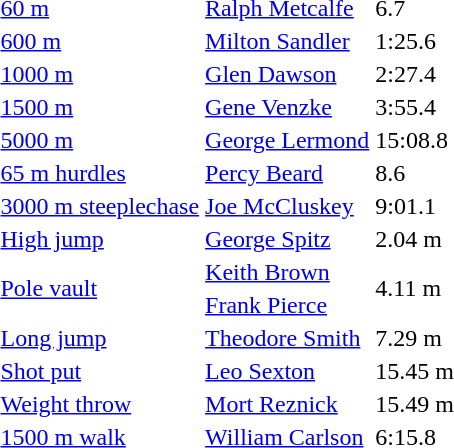<table>
<tr>
<td><a href='#'>60 m</a></td>
<td><a href='#'>Ralph Metcalfe</a></td>
<td>6.7</td>
<td></td>
<td></td>
<td></td>
<td></td>
</tr>
<tr>
<td><a href='#'>600 m</a></td>
<td><a href='#'>Milton Sandler</a></td>
<td>1:25.6</td>
<td></td>
<td></td>
<td></td>
<td></td>
</tr>
<tr>
<td><a href='#'>1000 m</a></td>
<td><a href='#'>Glen Dawson</a></td>
<td>2:27.4</td>
<td></td>
<td></td>
<td></td>
<td></td>
</tr>
<tr>
<td><a href='#'>1500 m</a></td>
<td><a href='#'>Gene Venzke</a></td>
<td>3:55.4</td>
<td></td>
<td></td>
<td></td>
<td></td>
</tr>
<tr>
<td><a href='#'>5000 m</a></td>
<td><a href='#'>George Lermond</a></td>
<td>15:08.8</td>
<td></td>
<td></td>
<td></td>
<td></td>
</tr>
<tr>
<td><a href='#'>65 m hurdles</a></td>
<td><a href='#'>Percy Beard</a></td>
<td>8.6</td>
<td></td>
<td></td>
<td></td>
<td></td>
</tr>
<tr>
<td><a href='#'>3000 m steeplechase</a></td>
<td><a href='#'>Joe McCluskey</a></td>
<td>9:01.1</td>
<td></td>
<td></td>
<td></td>
<td></td>
</tr>
<tr>
<td><a href='#'>High jump</a></td>
<td><a href='#'>George Spitz</a></td>
<td>2.04 m</td>
<td></td>
<td></td>
<td></td>
<td></td>
</tr>
<tr>
<td rowspan=2><a href='#'>Pole vault</a></td>
<td><a href='#'>Keith Brown</a></td>
<td rowspan=2>4.11 m</td>
<td rowspan=2></td>
<td rowspan=2></td>
<td rowspan=2></td>
<td rowspan=2></td>
</tr>
<tr>
<td><a href='#'>Frank Pierce</a></td>
</tr>
<tr>
<td><a href='#'>Long jump</a></td>
<td><a href='#'>Theodore Smith</a></td>
<td>7.29 m</td>
<td></td>
<td></td>
<td></td>
<td></td>
</tr>
<tr>
<td><a href='#'>Shot put</a></td>
<td><a href='#'>Leo Sexton</a></td>
<td>15.45 m</td>
<td></td>
<td></td>
<td></td>
<td></td>
</tr>
<tr>
<td><a href='#'>Weight throw</a></td>
<td><a href='#'>Mort Reznick</a></td>
<td>15.49 m</td>
<td></td>
<td></td>
<td></td>
<td></td>
</tr>
<tr>
<td><a href='#'>1500 m walk</a></td>
<td><a href='#'>William Carlson</a></td>
<td>6:15.8</td>
<td></td>
<td></td>
<td></td>
<td></td>
</tr>
</table>
